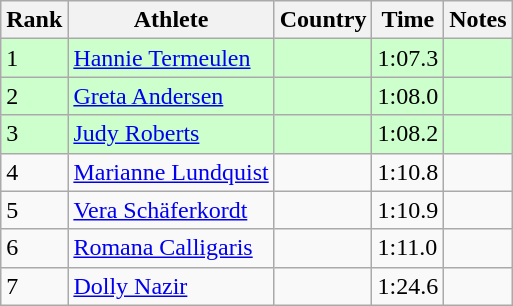<table class="wikitable sortable">
<tr>
<th>Rank</th>
<th>Athlete</th>
<th>Country</th>
<th>Time</th>
<th>Notes</th>
</tr>
<tr bgcolor=#CCFFCC>
<td>1</td>
<td><a href='#'>Hannie Termeulen</a></td>
<td></td>
<td>1:07.3</td>
<td></td>
</tr>
<tr bgcolor=#CCFFCC>
<td>2</td>
<td><a href='#'>Greta Andersen</a></td>
<td></td>
<td>1:08.0</td>
<td></td>
</tr>
<tr bgcolor=#CCFFCC>
<td>3</td>
<td><a href='#'>Judy Roberts</a></td>
<td></td>
<td>1:08.2</td>
<td></td>
</tr>
<tr>
<td>4</td>
<td><a href='#'>Marianne Lundquist</a></td>
<td></td>
<td>1:10.8</td>
<td></td>
</tr>
<tr>
<td>5</td>
<td><a href='#'>Vera Schäferkordt</a></td>
<td></td>
<td>1:10.9</td>
<td></td>
</tr>
<tr>
<td>6</td>
<td><a href='#'>Romana Calligaris</a></td>
<td></td>
<td>1:11.0</td>
<td></td>
</tr>
<tr>
<td>7</td>
<td><a href='#'>Dolly Nazir</a></td>
<td></td>
<td>1:24.6</td>
<td></td>
</tr>
</table>
